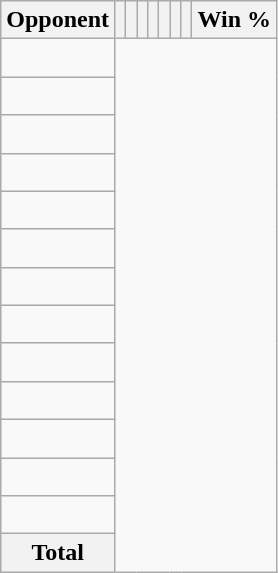<table class="wikitable sortable collapsible collapsed" style="text-align: center;">
<tr>
<th>Opponent</th>
<th></th>
<th></th>
<th></th>
<th></th>
<th></th>
<th></th>
<th></th>
<th>Win %</th>
</tr>
<tr>
<td align="left"><br></td>
</tr>
<tr>
<td align="left"><br></td>
</tr>
<tr>
<td align="left"><br></td>
</tr>
<tr>
<td align="left"><br></td>
</tr>
<tr>
<td align="left"><br></td>
</tr>
<tr>
<td align="left"><br></td>
</tr>
<tr>
<td align="left"><br></td>
</tr>
<tr>
<td align="left"><br></td>
</tr>
<tr>
<td align="left"><br></td>
</tr>
<tr>
<td align="left"><br></td>
</tr>
<tr>
<td align="left"><br></td>
</tr>
<tr>
<td align="left"><br></td>
</tr>
<tr>
<td align="left"><br></td>
</tr>
<tr class="sortbottom">
<th>Total<br></th>
</tr>
</table>
